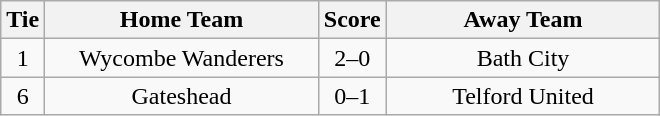<table class="wikitable" style="text-align:center;">
<tr>
<th width=20>Tie</th>
<th width=175>Home Team</th>
<th width=20>Score</th>
<th width=175>Away Team</th>
</tr>
<tr>
<td>1</td>
<td>Wycombe Wanderers</td>
<td>2–0</td>
<td>Bath City</td>
</tr>
<tr>
<td>6</td>
<td>Gateshead</td>
<td>0–1</td>
<td>Telford United</td>
</tr>
</table>
